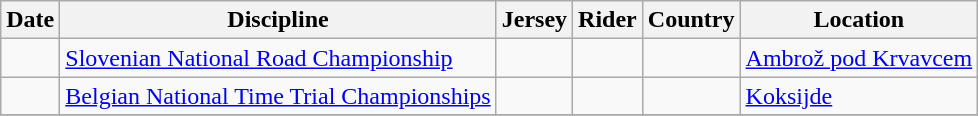<table class="wikitable">
<tr>
<th>Date</th>
<th>Discipline</th>
<th>Jersey</th>
<th>Rider</th>
<th>Country</th>
<th>Location</th>
</tr>
<tr>
<td></td>
<td><a href='#'>Slovenian National Road Championship</a></td>
<td></td>
<td></td>
<td></td>
<td><a href='#'>Ambrož pod Krvavcem</a></td>
</tr>
<tr>
<td></td>
<td><a href='#'>Belgian National Time Trial Championships</a></td>
<td></td>
<td></td>
<td></td>
<td><a href='#'>Koksijde</a></td>
</tr>
<tr>
</tr>
</table>
